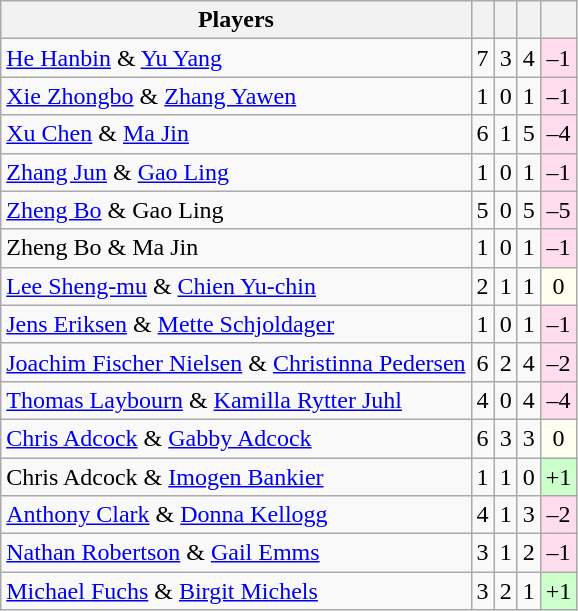<table class="sortable wikitable" style="text-align:center">
<tr>
<th>Players</th>
<th></th>
<th></th>
<th></th>
<th></th>
</tr>
<tr>
<td align="left"> <a href='#'>He Hanbin</a> & <a href='#'>Yu Yang</a></td>
<td>7</td>
<td>3</td>
<td>4</td>
<td bgcolor="#ffddee">–1</td>
</tr>
<tr>
<td align="left"> <a href='#'>Xie Zhongbo</a> & <a href='#'>Zhang Yawen</a></td>
<td>1</td>
<td>0</td>
<td>1</td>
<td bgcolor="#ffddee">–1</td>
</tr>
<tr>
<td align="left"> <a href='#'>Xu Chen</a> & <a href='#'>Ma Jin</a></td>
<td>6</td>
<td>1</td>
<td>5</td>
<td bgcolor="#ffddee">–4</td>
</tr>
<tr>
<td align="left"> <a href='#'>Zhang Jun</a> & <a href='#'>Gao Ling</a></td>
<td>1</td>
<td>0</td>
<td>1</td>
<td bgcolor="#ffddee">–1</td>
</tr>
<tr>
<td align="left"> <a href='#'>Zheng Bo</a> & Gao Ling</td>
<td>5</td>
<td>0</td>
<td>5</td>
<td bgcolor="#ffddee">–5</td>
</tr>
<tr>
<td align="left"> Zheng Bo & Ma Jin</td>
<td>1</td>
<td>0</td>
<td>1</td>
<td bgcolor="#ffddee">–1</td>
</tr>
<tr>
<td align="left"> <a href='#'>Lee Sheng-mu</a> & <a href='#'>Chien Yu-chin</a></td>
<td>2</td>
<td>1</td>
<td>1</td>
<td bgcolor="#fffff0">0</td>
</tr>
<tr>
<td align="left"> <a href='#'>Jens Eriksen</a> & <a href='#'>Mette Schjoldager</a></td>
<td>1</td>
<td>0</td>
<td>1</td>
<td bgcolor="#ffddee">–1</td>
</tr>
<tr>
<td align="left"> <a href='#'>Joachim Fischer Nielsen</a> & <a href='#'>Christinna Pedersen</a></td>
<td>6</td>
<td>2</td>
<td>4</td>
<td bgcolor="#ffddee">–2</td>
</tr>
<tr>
<td align="left"> <a href='#'>Thomas Laybourn</a> & <a href='#'>Kamilla Rytter Juhl</a></td>
<td>4</td>
<td>0</td>
<td>4</td>
<td bgcolor="#ffddee">–4</td>
</tr>
<tr>
<td align="left"> <a href='#'>Chris Adcock</a> & <a href='#'>Gabby Adcock</a></td>
<td>6</td>
<td>3</td>
<td>3</td>
<td bgcolor="#fffff0">0</td>
</tr>
<tr>
<td align="left"> Chris Adcock &  <a href='#'>Imogen Bankier</a></td>
<td>1</td>
<td>1</td>
<td>0</td>
<td bgcolor="#ccffcc">+1</td>
</tr>
<tr>
<td align="left"> <a href='#'>Anthony Clark</a> & <a href='#'>Donna Kellogg</a></td>
<td>4</td>
<td>1</td>
<td>3</td>
<td bgcolor="#ffddee">–2</td>
</tr>
<tr>
<td align="left"> <a href='#'>Nathan Robertson</a> & <a href='#'>Gail Emms</a></td>
<td>3</td>
<td>1</td>
<td>2</td>
<td bgcolor="#ffddee">–1</td>
</tr>
<tr>
<td align="left"> <a href='#'>Michael Fuchs</a> & <a href='#'>Birgit Michels</a></td>
<td>3</td>
<td>2</td>
<td>1</td>
<td bgcolor="#ccffcc">+1</td>
</tr>
</table>
